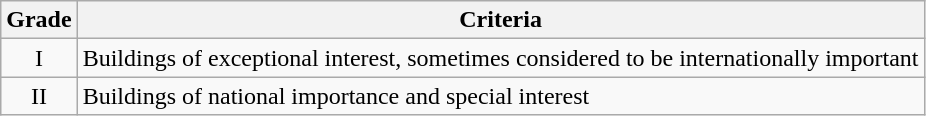<table class="wikitable">
<tr>
<th>Grade</th>
<th>Criteria</th>
</tr>
<tr>
<td align="center" >I</td>
<td>Buildings of exceptional interest, sometimes considered to be internationally important</td>
</tr>
<tr>
<td align="center" >II</td>
<td>Buildings of national importance and special interest</td>
</tr>
</table>
